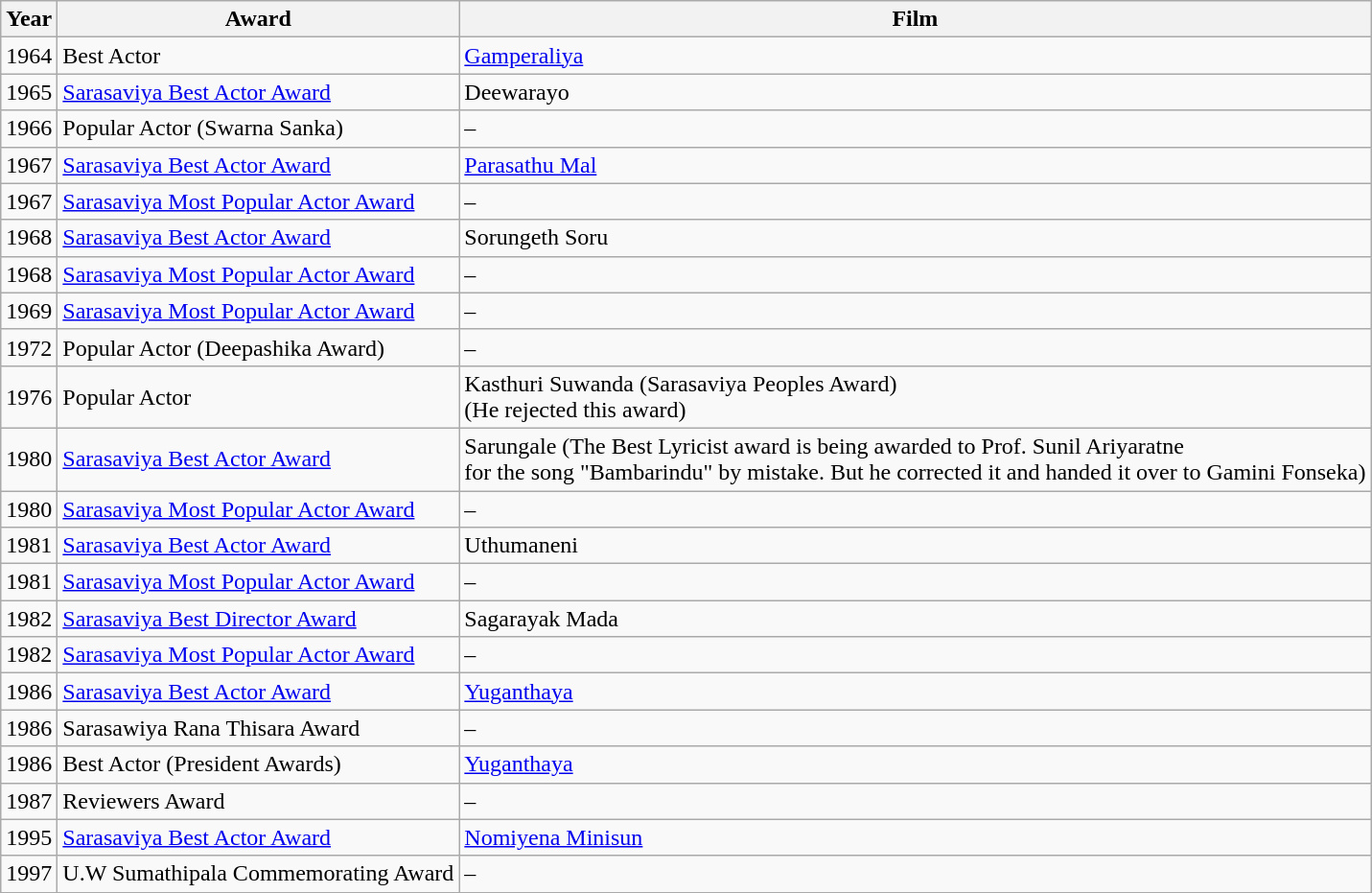<table class="wikitable">
<tr>
<th>Year</th>
<th>Award</th>
<th>Film</th>
</tr>
<tr>
<td>1964</td>
<td>Best Actor</td>
<td><a href='#'>Gamperaliya</a></td>
</tr>
<tr>
<td>1965</td>
<td><a href='#'>Sarasaviya Best Actor Award</a></td>
<td>Deewarayo</td>
</tr>
<tr>
<td>1966</td>
<td>Popular Actor (Swarna Sanka)</td>
<td>–</td>
</tr>
<tr>
<td>1967</td>
<td><a href='#'>Sarasaviya Best Actor Award</a></td>
<td><a href='#'>Parasathu Mal</a></td>
</tr>
<tr>
<td>1967</td>
<td><a href='#'>Sarasaviya Most Popular Actor Award</a></td>
<td>–</td>
</tr>
<tr>
<td>1968</td>
<td><a href='#'>Sarasaviya Best Actor Award</a></td>
<td>Sorungeth Soru</td>
</tr>
<tr>
<td>1968</td>
<td><a href='#'>Sarasaviya Most Popular Actor Award</a></td>
<td>–</td>
</tr>
<tr>
<td>1969</td>
<td><a href='#'>Sarasaviya Most Popular Actor Award</a></td>
<td>–</td>
</tr>
<tr>
<td>1972</td>
<td>Popular Actor (Deepashika Award)</td>
<td>–</td>
</tr>
<tr>
<td>1976</td>
<td>Popular Actor</td>
<td>Kasthuri Suwanda (Sarasaviya Peoples Award)<br>(He rejected this award)</td>
</tr>
<tr>
<td>1980</td>
<td><a href='#'>Sarasaviya Best Actor Award</a></td>
<td>Sarungale (The Best Lyricist award is being awarded to Prof. Sunil Ariyaratne <br> for the song "Bambarindu" by mistake. But he corrected it and handed it over to Gamini Fonseka)</td>
</tr>
<tr>
<td>1980</td>
<td><a href='#'>Sarasaviya Most Popular Actor Award</a></td>
<td>–</td>
</tr>
<tr>
<td>1981</td>
<td><a href='#'>Sarasaviya Best Actor Award</a></td>
<td>Uthumaneni</td>
</tr>
<tr>
<td>1981</td>
<td><a href='#'>Sarasaviya Most Popular Actor Award</a></td>
<td>–</td>
</tr>
<tr>
<td>1982</td>
<td><a href='#'>Sarasaviya Best Director Award</a></td>
<td>Sagarayak Mada</td>
</tr>
<tr>
<td>1982</td>
<td><a href='#'>Sarasaviya Most Popular Actor Award</a></td>
<td>–</td>
</tr>
<tr>
<td>1986</td>
<td><a href='#'>Sarasaviya Best Actor Award</a></td>
<td><a href='#'>Yuganthaya</a></td>
</tr>
<tr>
<td>1986</td>
<td>Sarasawiya Rana Thisara Award</td>
<td>–</td>
</tr>
<tr>
<td>1986</td>
<td>Best Actor (President Awards)</td>
<td><a href='#'>Yuganthaya</a></td>
</tr>
<tr>
<td>1987</td>
<td>Reviewers Award</td>
<td>–</td>
</tr>
<tr>
<td>1995</td>
<td><a href='#'>Sarasaviya Best Actor Award</a></td>
<td><a href='#'>Nomiyena Minisun</a></td>
</tr>
<tr>
<td>1997</td>
<td>U.W Sumathipala Commemorating Award</td>
<td>–</td>
</tr>
</table>
